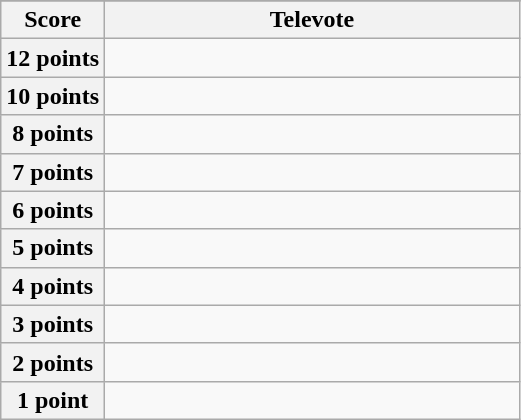<table class="wikitable">
<tr>
</tr>
<tr>
<th scope="col" width="20%">Score</th>
<th scope="col" width="80%">Televote</th>
</tr>
<tr>
<th scope="row">12 points</th>
<td></td>
</tr>
<tr>
<th scope="row">10 points</th>
<td></td>
</tr>
<tr>
<th scope="row">8 points</th>
<td></td>
</tr>
<tr>
<th scope="row">7 points</th>
<td></td>
</tr>
<tr>
<th scope="row">6 points</th>
<td></td>
</tr>
<tr>
<th scope="row">5 points</th>
<td></td>
</tr>
<tr>
<th scope="row">4 points</th>
<td></td>
</tr>
<tr>
<th scope="row">3 points</th>
<td></td>
</tr>
<tr>
<th scope="row">2 points</th>
<td></td>
</tr>
<tr>
<th scope="row">1 point</th>
<td></td>
</tr>
</table>
